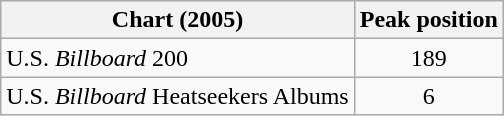<table class="wikitable sortable">
<tr>
<th>Chart (2005)</th>
<th>Peak position</th>
</tr>
<tr>
<td>U.S. <em>Billboard</em> 200</td>
<td align="center">189</td>
</tr>
<tr>
<td>U.S. <em>Billboard</em> Heatseekers Albums</td>
<td align="center">6</td>
</tr>
</table>
